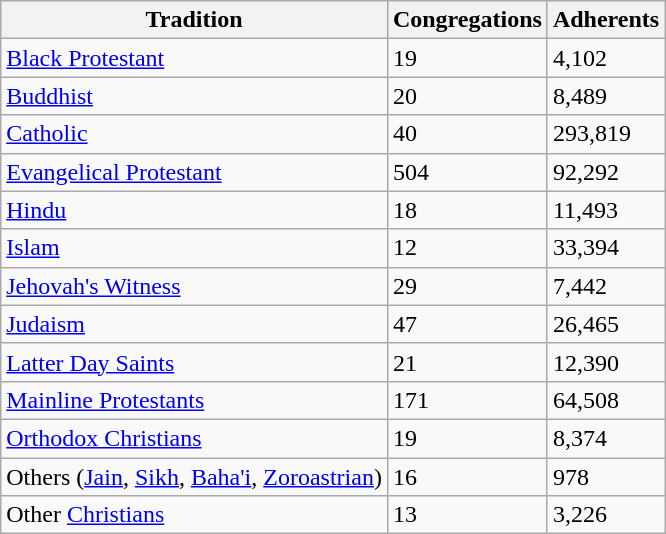<table class="wikitable">
<tr>
<th>Tradition</th>
<th>Congregations</th>
<th>Adherents</th>
</tr>
<tr>
<td><a href='#'>Black Protestant</a></td>
<td>19</td>
<td>4,102</td>
</tr>
<tr>
<td><a href='#'>Buddhist</a></td>
<td>20</td>
<td>8,489</td>
</tr>
<tr>
<td><a href='#'>Catholic</a></td>
<td>40</td>
<td>293,819</td>
</tr>
<tr>
<td><a href='#'>Evangelical Protestant</a></td>
<td>504</td>
<td>92,292</td>
</tr>
<tr>
<td><a href='#'>Hindu</a></td>
<td>18</td>
<td>11,493</td>
</tr>
<tr>
<td><a href='#'>Islam</a></td>
<td>12</td>
<td>33,394</td>
</tr>
<tr>
<td><a href='#'>Jehovah's Witness</a></td>
<td>29</td>
<td>7,442</td>
</tr>
<tr>
<td><a href='#'>Judaism</a></td>
<td>47</td>
<td>26,465</td>
</tr>
<tr>
<td><a href='#'>Latter Day Saints</a></td>
<td>21</td>
<td>12,390</td>
</tr>
<tr>
<td><a href='#'>Mainline Protestants</a></td>
<td>171</td>
<td>64,508</td>
</tr>
<tr>
<td><a href='#'>Orthodox Christians</a></td>
<td>19</td>
<td>8,374</td>
</tr>
<tr>
<td>Others (<a href='#'>Jain</a>, <a href='#'>Sikh</a>, <a href='#'>Baha'i</a>, <a href='#'>Zoroastrian</a>)</td>
<td>16</td>
<td>978</td>
</tr>
<tr>
<td>Other <a href='#'>Christians</a></td>
<td>13</td>
<td>3,226</td>
</tr>
</table>
